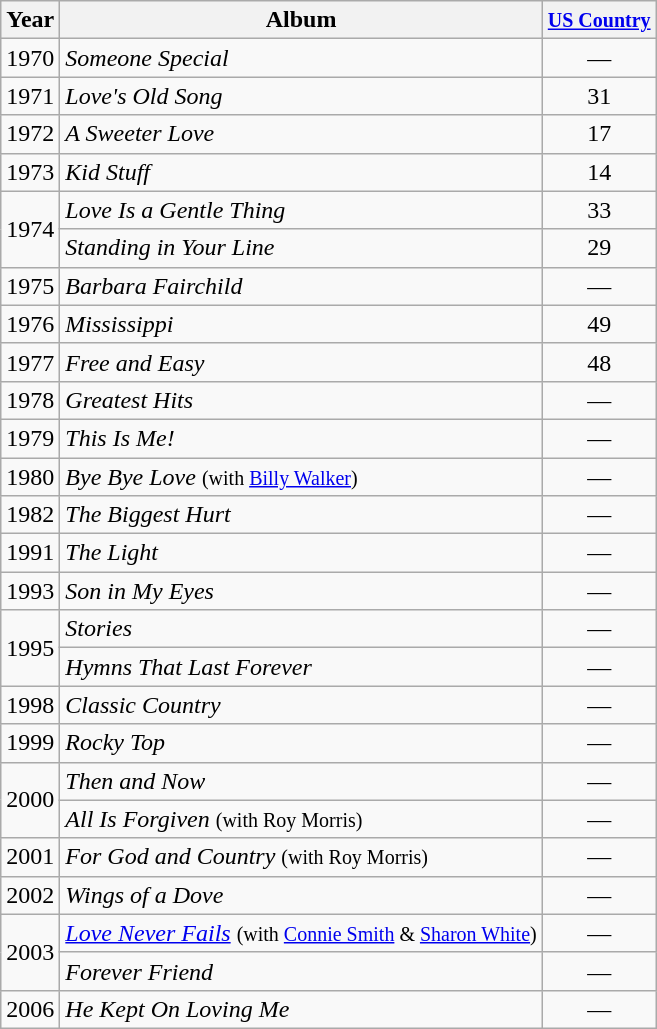<table class="wikitable">
<tr>
<th>Year</th>
<th>Album</th>
<th><small><a href='#'>US Country</a></small></th>
</tr>
<tr>
<td>1970</td>
<td><em>Someone Special</em></td>
<td style="text-align:center;">—</td>
</tr>
<tr>
<td>1971</td>
<td><em>Love's Old Song</em></td>
<td style="text-align:center;">31</td>
</tr>
<tr>
<td>1972</td>
<td><em>A Sweeter Love</em></td>
<td style="text-align:center;">17</td>
</tr>
<tr>
<td>1973</td>
<td><em>Kid Stuff</em></td>
<td style="text-align:center;">14</td>
</tr>
<tr>
<td rowspan="2">1974</td>
<td><em>Love Is a Gentle Thing</em></td>
<td style="text-align:center;">33</td>
</tr>
<tr>
<td><em>Standing in Your Line</em></td>
<td style="text-align:center;">29</td>
</tr>
<tr>
<td>1975</td>
<td><em>Barbara Fairchild</em></td>
<td style="text-align:center;">—</td>
</tr>
<tr>
<td>1976</td>
<td><em>Mississippi</em></td>
<td style="text-align:center;">49</td>
</tr>
<tr>
<td>1977</td>
<td><em>Free and Easy</em></td>
<td style="text-align:center;">48</td>
</tr>
<tr>
<td>1978</td>
<td><em>Greatest Hits</em></td>
<td style="text-align:center;">—</td>
</tr>
<tr>
<td>1979</td>
<td><em>This Is Me!</em></td>
<td style="text-align:center;">—</td>
</tr>
<tr>
<td>1980</td>
<td><em>Bye Bye Love</em> <small>(with <a href='#'>Billy Walker</a>)</small></td>
<td style="text-align:center;">—</td>
</tr>
<tr>
<td>1982</td>
<td><em>The Biggest Hurt</em></td>
<td style="text-align:center;">—</td>
</tr>
<tr>
<td>1991</td>
<td><em>The Light</em></td>
<td style="text-align:center;">—</td>
</tr>
<tr>
<td>1993</td>
<td><em>Son in My Eyes</em></td>
<td style="text-align:center;">—</td>
</tr>
<tr>
<td rowspan="2">1995</td>
<td><em>Stories</em></td>
<td style="text-align:center;">—</td>
</tr>
<tr>
<td><em>Hymns That Last Forever</em></td>
<td style="text-align:center;">—</td>
</tr>
<tr>
<td>1998</td>
<td><em>Classic Country</em></td>
<td style="text-align:center;">—</td>
</tr>
<tr>
<td>1999</td>
<td><em>Rocky Top</em></td>
<td style="text-align:center;">—</td>
</tr>
<tr>
<td rowspan="2">2000</td>
<td><em>Then and Now</em></td>
<td style="text-align:center;">—</td>
</tr>
<tr>
<td><em>All Is Forgiven</em> <small>(with Roy Morris)</small></td>
<td style="text-align:center;">—</td>
</tr>
<tr>
<td>2001</td>
<td><em>For God and Country</em> <small>(with Roy Morris)</small></td>
<td style="text-align:center;">—</td>
</tr>
<tr>
<td>2002</td>
<td><em>Wings of a Dove</em></td>
<td style="text-align:center;">—</td>
</tr>
<tr>
<td rowspan="2">2003</td>
<td><em><a href='#'>Love Never Fails</a></em> <small>(with <a href='#'>Connie Smith</a> & <a href='#'>Sharon White</a>)</small></td>
<td style="text-align:center;">—</td>
</tr>
<tr>
<td><em>Forever Friend</em></td>
<td style="text-align:center;">—</td>
</tr>
<tr>
<td>2006</td>
<td><em>He Kept On Loving Me</em></td>
<td style="text-align:center;">—</td>
</tr>
</table>
